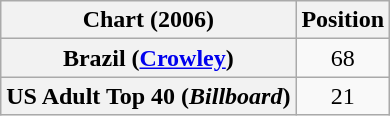<table class="wikitable plainrowheaders">
<tr>
<th>Chart (2006)</th>
<th>Position</th>
</tr>
<tr>
<th scope="row">Brazil (<a href='#'>Crowley</a>)</th>
<td style="text-align:center;">68</td>
</tr>
<tr>
<th scope="row">US Adult Top 40 (<em>Billboard</em>)</th>
<td style="text-align:center;">21</td>
</tr>
</table>
